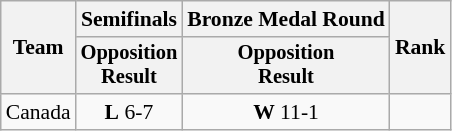<table class="wikitable" style="font-size:90%">
<tr>
<th rowspan=2>Team</th>
<th>Semifinals</th>
<th>Bronze Medal Round</th>
<th rowspan=2>Rank</th>
</tr>
<tr style="font-size:95%">
<th>Opposition<br>Result</th>
<th>Opposition<br>Result</th>
</tr>
<tr align=center>
<td align=left>Canada</td>
<td> <strong>L</strong> 6-7</td>
<td> <strong>W</strong> 11-1</td>
<td></td>
</tr>
</table>
